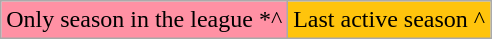<table class="wikitable">
<tr>
<td style="background-color:#FF91A4;">Only season in the league *^</td>
<td style="background-color:#FFC40C;">Last active season ^</td>
</tr>
</table>
